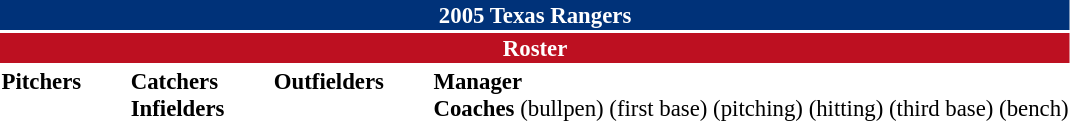<table class="toccolours" style="font-size: 95%;">
<tr>
<th colspan="10" style="background-color: #003279; color: #FFFFFF; text-align: center;">2005 Texas Rangers</th>
</tr>
<tr>
<td colspan="10" style="background-color: #bd1021; color: white; text-align: center;"><strong>Roster</strong></td>
</tr>
<tr>
<td valign="top"><strong>Pitchers</strong><br>





























</td>
<td width="25px"></td>
<td valign="top"><strong>Catchers</strong><br>


<strong>Infielders</strong>







</td>
<td width="25px"></td>
<td valign="top"><strong>Outfielders</strong><br>







</td>
<td width="25px"></td>
<td valign="top"><strong>Manager</strong><br>
<strong>Coaches</strong>
 (bullpen)
 (first base)
 (pitching)
 (hitting)
 (third base)
 (bench)</td>
</tr>
</table>
